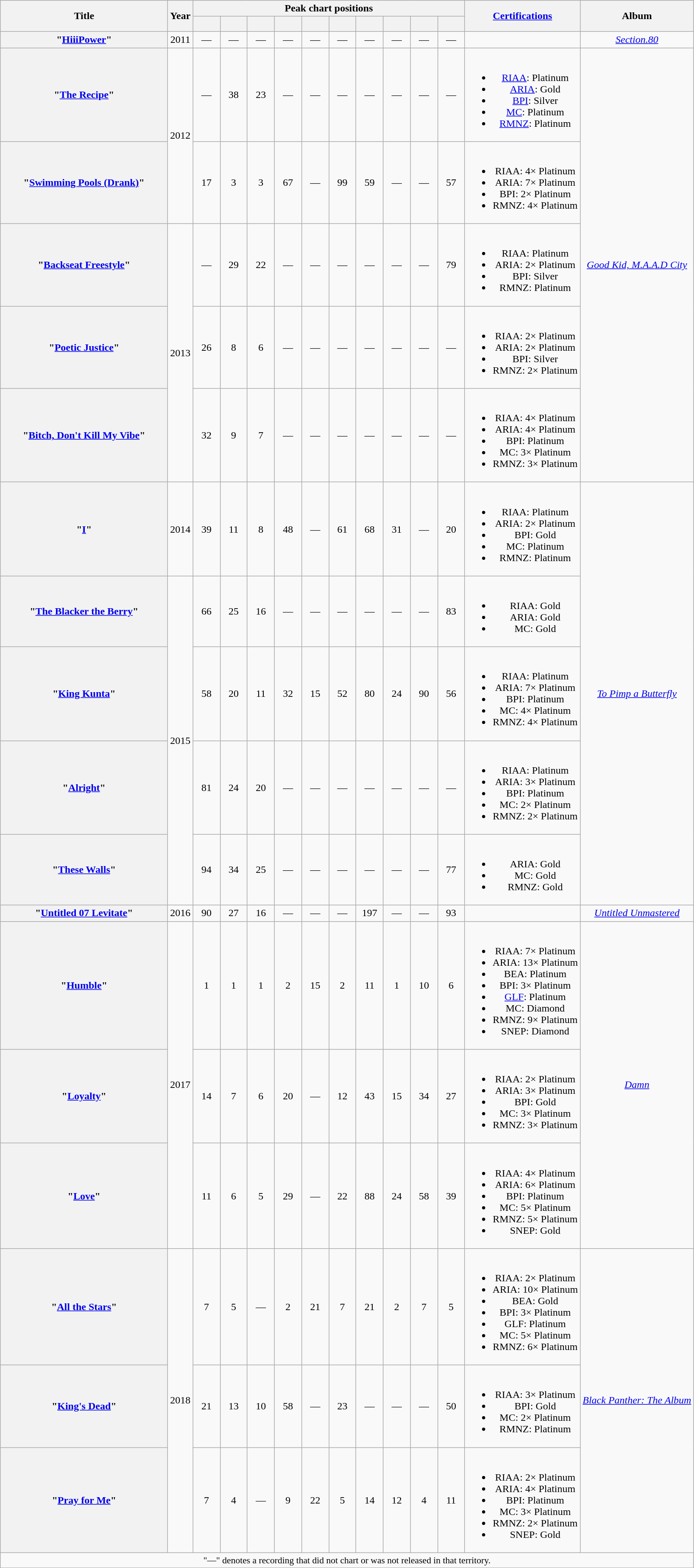<table class="wikitable plainrowheaders" style="text-align:center;" border="1">
<tr>
<th scope="col" rowspan="2" style="width:16em;">Title</th>
<th scope="col" rowspan="2" style="width:1em;">Year</th>
<th scope="col" colspan="10">Peak chart positions</th>
<th scope="col" rowspan="2"><a href='#'>Certifications</a></th>
<th scope="col" rowspan="2">Album</th>
</tr>
<tr>
<th scope="col" style="width:2.5em;font-size:90%;"><a href='#'></a><br></th>
<th scope="col" style="width:2.5em;font-size:90%;"><a href='#'></a><br></th>
<th scope="col" style="width:2.5em;font-size:90%;"><a href='#'></a><br></th>
<th scope="col" style="width:2.5em;font-size:90%;"><a href='#'></a><br></th>
<th scope="col" style="width:2.5em;font-size:90%;"><a href='#'></a><br></th>
<th scope="col" style="width:2.5em;font-size:90%;"><a href='#'></a><br></th>
<th scope="col" style="width:2.5em;font-size:90%;"><a href='#'></a><br></th>
<th scope="col" style="width:2.5em;font-size:90%;"><a href='#'></a><br></th>
<th scope="col" style="width:2.5em;font-size:90%;"><a href='#'></a><br></th>
<th scope="col" style="width:2.5em;font-size:90%;"><a href='#'></a><br></th>
</tr>
<tr>
<th scope="row">"<a href='#'>HiiiPower</a>"</th>
<td rowspan="1">2011</td>
<td>—</td>
<td>—</td>
<td>—</td>
<td>—</td>
<td>—</td>
<td>—</td>
<td>—</td>
<td>—</td>
<td>—</td>
<td>—</td>
<td></td>
<td><em><a href='#'>Section.80</a></em></td>
</tr>
<tr>
<th scope="row">"<a href='#'>The Recipe</a>"<br></th>
<td rowspan="2">2012</td>
<td>—</td>
<td>38</td>
<td>23</td>
<td>—</td>
<td>—</td>
<td>—</td>
<td>—</td>
<td>—</td>
<td>—</td>
<td>—</td>
<td><br><ul><li><a href='#'>RIAA</a>: Platinum</li><li><a href='#'>ARIA</a>: Gold</li><li><a href='#'>BPI</a>: Silver</li><li><a href='#'>MC</a>: Platinum</li><li><a href='#'>RMNZ</a>: Platinum</li></ul></td>
<td rowspan="5"><em><a href='#'>Good Kid, M.A.A.D City</a></em> </td>
</tr>
<tr>
<th scope="row">"<a href='#'>Swimming Pools (Drank)</a>"</th>
<td>17</td>
<td>3</td>
<td>3</td>
<td>67</td>
<td>—</td>
<td>99</td>
<td>59</td>
<td>—</td>
<td>—</td>
<td>57</td>
<td><br><ul><li>RIAA: 4× Platinum</li><li>ARIA: 7× Platinum</li><li>BPI: 2× Platinum</li><li>RMNZ: 4× Platinum</li></ul></td>
</tr>
<tr>
<th scope="row">"<a href='#'>Backseat Freestyle</a>"</th>
<td rowspan="3">2013</td>
<td>—</td>
<td>29</td>
<td>22</td>
<td>—</td>
<td>—</td>
<td>—</td>
<td>—</td>
<td>—</td>
<td>—</td>
<td>79</td>
<td><br><ul><li>RIAA: Platinum</li><li>ARIA: 2× Platinum</li><li>BPI: Silver</li><li>RMNZ: Platinum</li></ul></td>
</tr>
<tr>
<th scope="row">"<a href='#'>Poetic Justice</a>"<br></th>
<td>26</td>
<td>8</td>
<td>6</td>
<td>—</td>
<td>—</td>
<td>—</td>
<td>—</td>
<td>—</td>
<td>—</td>
<td>—</td>
<td><br><ul><li>RIAA: 2× Platinum</li><li>ARIA: 2× Platinum</li><li>BPI: Silver</li><li>RMNZ: 2× Platinum</li></ul></td>
</tr>
<tr>
<th scope="row">"<a href='#'>Bitch, Don't Kill My Vibe</a>"<br></th>
<td>32</td>
<td>9</td>
<td>7</td>
<td>—</td>
<td>—</td>
<td>—</td>
<td>—</td>
<td>—</td>
<td>—</td>
<td>—</td>
<td><br><ul><li>RIAA: 4× Platinum</li><li>ARIA: 4× Platinum</li><li>BPI: Platinum</li><li>MC: 3× Platinum</li><li>RMNZ: 3× Platinum</li></ul></td>
</tr>
<tr>
<th scope="row">"<a href='#'>I</a>"</th>
<td>2014</td>
<td>39</td>
<td>11</td>
<td>8</td>
<td>48</td>
<td>—</td>
<td>61</td>
<td>68</td>
<td>31</td>
<td>—</td>
<td>20</td>
<td><br><ul><li>RIAA: Platinum</li><li>ARIA: 2× Platinum</li><li>BPI: Gold</li><li>MC: Platinum</li><li>RMNZ: Platinum</li></ul></td>
<td rowspan="5"><em><a href='#'>To Pimp a Butterfly</a></em></td>
</tr>
<tr>
<th scope="row">"<a href='#'>The Blacker the Berry</a>"</th>
<td rowspan="4">2015</td>
<td>66</td>
<td>25</td>
<td>16</td>
<td>—</td>
<td>—</td>
<td>—</td>
<td>—</td>
<td>—</td>
<td>—</td>
<td>83</td>
<td><br><ul><li>RIAA: Gold</li><li>ARIA: Gold</li><li>MC: Gold</li></ul></td>
</tr>
<tr>
<th scope="row">"<a href='#'>King Kunta</a>"</th>
<td>58</td>
<td>20</td>
<td>11</td>
<td>32</td>
<td>15</td>
<td>52</td>
<td>80</td>
<td>24</td>
<td>90</td>
<td>56</td>
<td><br><ul><li>RIAA: Platinum</li><li>ARIA: 7× Platinum</li><li>BPI: Platinum</li><li>MC: 4× Platinum</li><li>RMNZ: 4× Platinum</li></ul></td>
</tr>
<tr>
<th scope="row">"<a href='#'>Alright</a>"</th>
<td>81</td>
<td>24</td>
<td>20</td>
<td>—</td>
<td>—</td>
<td>—</td>
<td>—</td>
<td>—</td>
<td>—</td>
<td>—</td>
<td><br><ul><li>RIAA: Platinum</li><li>ARIA: 3× Platinum</li><li>BPI: Platinum</li><li>MC: 2× Platinum</li><li>RMNZ: 2× Platinum</li></ul></td>
</tr>
<tr>
<th scope="row">"<a href='#'>These Walls</a>"<br></th>
<td>94</td>
<td>34</td>
<td>25</td>
<td>—</td>
<td>—</td>
<td>—</td>
<td>—</td>
<td>—</td>
<td>—</td>
<td>77</td>
<td><br><ul><li>ARIA: Gold</li><li>MC: Gold</li><li>RMNZ: Gold</li></ul></td>
</tr>
<tr>
<th scope="row">"<a href='#'>Untitled 07  Levitate</a>"</th>
<td>2016</td>
<td>90</td>
<td>27</td>
<td>16</td>
<td>—</td>
<td>—</td>
<td>—</td>
<td>197</td>
<td>—</td>
<td>—</td>
<td>93</td>
<td></td>
<td><em><a href='#'>Untitled Unmastered</a></em></td>
</tr>
<tr>
<th scope="row">"<a href='#'>Humble</a>"</th>
<td rowspan="3">2017</td>
<td>1</td>
<td>1</td>
<td>1</td>
<td>2</td>
<td>15</td>
<td>2</td>
<td>11</td>
<td>1</td>
<td>10</td>
<td>6</td>
<td><br><ul><li>RIAA: 7× Platinum</li><li>ARIA: 13× Platinum</li><li>BEA: Platinum</li><li>BPI: 3× Platinum</li><li><a href='#'>GLF</a>: Platinum</li><li>MC: Diamond</li><li>RMNZ: 9× Platinum</li><li>SNEP: Diamond</li></ul></td>
<td rowspan="3"><em><a href='#'>Damn</a></em> </td>
</tr>
<tr>
<th scope="row">"<a href='#'>Loyalty</a>"<br></th>
<td>14</td>
<td>7</td>
<td>6</td>
<td>20</td>
<td>—</td>
<td>12</td>
<td>43</td>
<td>15</td>
<td>34</td>
<td>27</td>
<td><br><ul><li>RIAA: 2× Platinum</li><li>ARIA: 3× Platinum</li><li>BPI: Gold</li><li>MC: 3× Platinum</li><li>RMNZ: 3× Platinum</li></ul></td>
</tr>
<tr>
<th scope="row">"<a href='#'>Love</a>"<br></th>
<td>11</td>
<td>6</td>
<td>5</td>
<td>29</td>
<td>—</td>
<td>22</td>
<td>88</td>
<td>24</td>
<td>58</td>
<td>39</td>
<td><br><ul><li>RIAA: 4× Platinum</li><li>ARIA: 6× Platinum</li><li>BPI: Platinum</li><li>MC: 5× Platinum</li><li>RMNZ: 5× Platinum</li><li>SNEP: Gold</li></ul></td>
</tr>
<tr>
<th scope="row">"<a href='#'>All the Stars</a>"<br></th>
<td rowspan="3">2018</td>
<td>7</td>
<td>5</td>
<td>—</td>
<td>2</td>
<td>21</td>
<td>7</td>
<td>21</td>
<td>2</td>
<td>7<br></td>
<td>5</td>
<td><br><ul><li>RIAA: 2× Platinum</li><li>ARIA: 10× Platinum</li><li>BEA: Gold</li><li>BPI: 3× Platinum</li><li>GLF: Platinum</li><li>MC: 5× Platinum</li><li>RMNZ: 6× Platinum</li></ul></td>
<td rowspan="3"><em><a href='#'>Black Panther: The Album</a></em></td>
</tr>
<tr>
<th scope="row">"<a href='#'>King's Dead</a>"<br></th>
<td>21</td>
<td>13</td>
<td>10</td>
<td>58</td>
<td>—</td>
<td>23</td>
<td>—</td>
<td>—</td>
<td>—</td>
<td>50</td>
<td><br><ul><li>RIAA: 3× Platinum</li><li>BPI: Gold</li><li>MC: 2× Platinum</li><li>RMNZ: Platinum</li></ul></td>
</tr>
<tr>
<th scope="row">"<a href='#'>Pray for Me</a>"<br></th>
<td>7</td>
<td>4</td>
<td>—</td>
<td>9</td>
<td>22</td>
<td>5</td>
<td>14</td>
<td>12</td>
<td>4</td>
<td>11</td>
<td><br><ul><li>RIAA: 2× Platinum</li><li>ARIA: 4× Platinum</li><li>BPI: Platinum</li><li>MC: 3× Platinum</li><li>RMNZ: 2× Platinum</li><li>SNEP: Gold</li></ul></td>
</tr>
<tr>
<td colspan="14" style="font-size:90%">"—" denotes a recording that did not chart or was not released in that territory.</td>
</tr>
</table>
